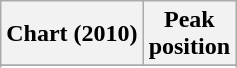<table class="wikitable sortable plainrowheaders">
<tr>
<th>Chart (2010)</th>
<th>Peak<br>position</th>
</tr>
<tr>
</tr>
<tr>
</tr>
<tr>
</tr>
</table>
